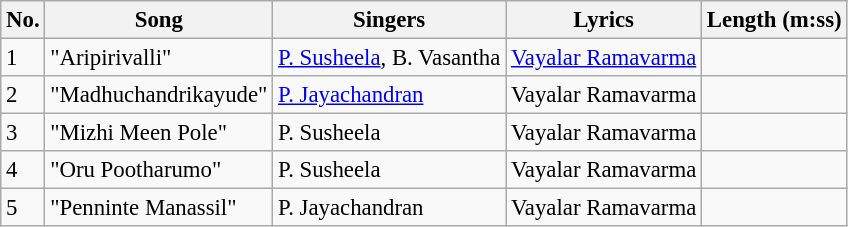<table class="wikitable" style="font-size:95%;">
<tr>
<th>No.</th>
<th>Song</th>
<th>Singers</th>
<th>Lyrics</th>
<th>Length (m:ss)</th>
</tr>
<tr>
<td>1</td>
<td>"Aripirivalli"</td>
<td><a href='#'>P. Susheela</a>, B. Vasantha</td>
<td><a href='#'>Vayalar Ramavarma</a></td>
<td></td>
</tr>
<tr>
<td>2</td>
<td>"Madhuchandrikayude"</td>
<td><a href='#'>P. Jayachandran</a></td>
<td>Vayalar Ramavarma</td>
<td></td>
</tr>
<tr>
<td>3</td>
<td>"Mizhi Meen Pole"</td>
<td>P. Susheela</td>
<td>Vayalar Ramavarma</td>
<td></td>
</tr>
<tr>
<td>4</td>
<td>"Oru Pootharumo"</td>
<td>P. Susheela</td>
<td>Vayalar Ramavarma</td>
<td></td>
</tr>
<tr>
<td>5</td>
<td>"Penninte Manassil"</td>
<td>P. Jayachandran</td>
<td>Vayalar Ramavarma</td>
<td></td>
</tr>
</table>
